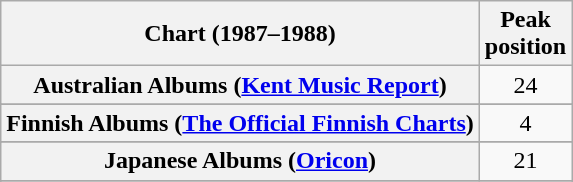<table class="wikitable sortable plainrowheaders" style="text-align:center">
<tr>
<th scope="col">Chart (1987–1988)</th>
<th scope="col">Peak<br>position</th>
</tr>
<tr>
<th scope="row">Australian Albums (<a href='#'>Kent Music Report</a>)</th>
<td align="center">24</td>
</tr>
<tr>
</tr>
<tr>
</tr>
<tr>
<th scope="row">Finnish Albums (<a href='#'>The Official Finnish Charts</a>)</th>
<td align="center">4</td>
</tr>
<tr>
</tr>
<tr>
<th scope="row">Japanese Albums (<a href='#'>Oricon</a>)</th>
<td align="center">21</td>
</tr>
<tr>
</tr>
<tr>
</tr>
<tr>
</tr>
<tr>
</tr>
<tr>
</tr>
</table>
